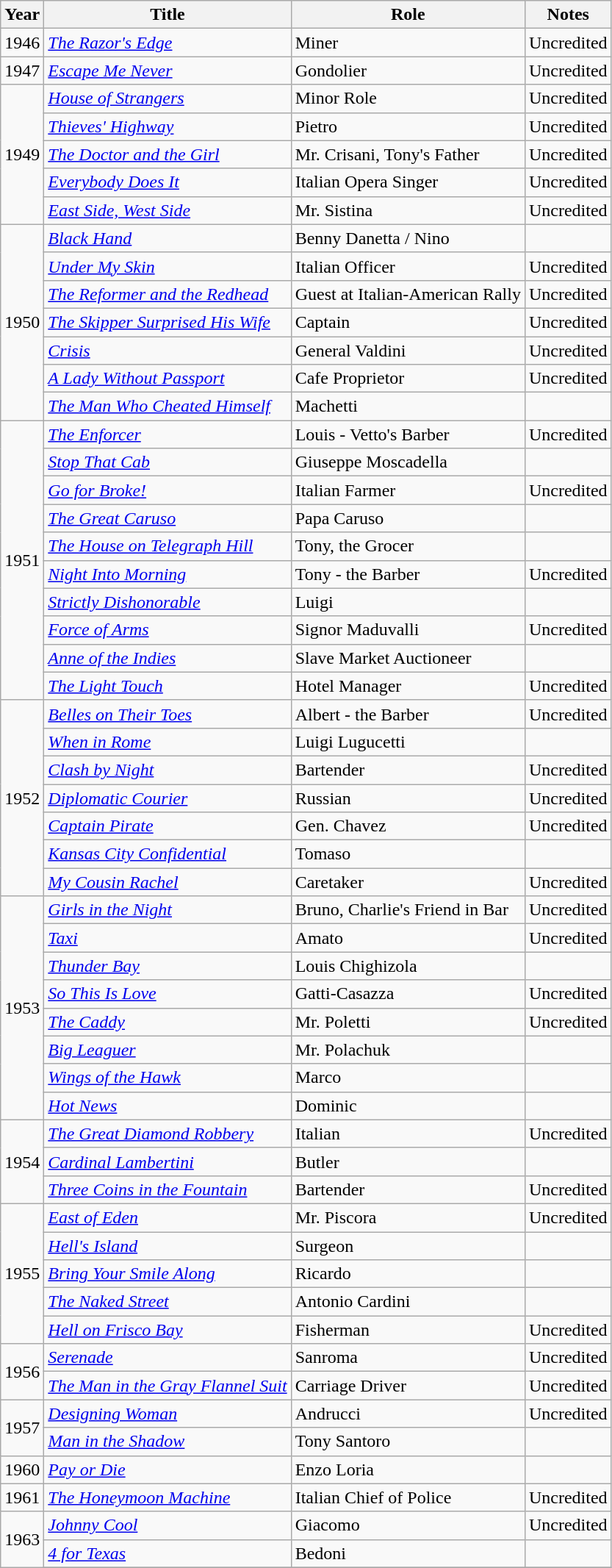<table class="wikitable sortable">
<tr>
<th>Year</th>
<th>Title</th>
<th>Role</th>
<th class="unsortable">Notes</th>
</tr>
<tr>
<td>1946</td>
<td><em><a href='#'>The Razor's Edge</a></em></td>
<td>Miner</td>
<td>Uncredited</td>
</tr>
<tr>
<td>1947</td>
<td><em><a href='#'>Escape Me Never</a></em></td>
<td>Gondolier</td>
<td>Uncredited</td>
</tr>
<tr>
<td rowspan="5">1949</td>
<td><em><a href='#'>House of Strangers</a></em></td>
<td>Minor Role</td>
<td>Uncredited</td>
</tr>
<tr>
<td><em><a href='#'>Thieves' Highway</a></em></td>
<td>Pietro</td>
<td>Uncredited</td>
</tr>
<tr>
<td><em><a href='#'>The Doctor and the Girl</a></em></td>
<td>Mr. Crisani, Tony's Father</td>
<td>Uncredited</td>
</tr>
<tr>
<td><em><a href='#'>Everybody Does It</a></em></td>
<td>Italian Opera Singer</td>
<td>Uncredited</td>
</tr>
<tr>
<td><em><a href='#'>East Side, West Side</a></em></td>
<td>Mr. Sistina</td>
<td>Uncredited</td>
</tr>
<tr>
<td rowspan="7">1950</td>
<td><em><a href='#'>Black Hand</a></em></td>
<td>Benny Danetta / Nino</td>
<td></td>
</tr>
<tr>
<td><em><a href='#'>Under My Skin</a></em></td>
<td>Italian Officer</td>
<td>Uncredited</td>
</tr>
<tr>
<td><em><a href='#'>The Reformer and the Redhead</a></em></td>
<td>Guest at Italian-American Rally</td>
<td>Uncredited</td>
</tr>
<tr>
<td><em><a href='#'>The Skipper Surprised His Wife</a></em></td>
<td>Captain</td>
<td>Uncredited</td>
</tr>
<tr>
<td><em><a href='#'>Crisis</a></em></td>
<td>General Valdini</td>
<td>Uncredited</td>
</tr>
<tr>
<td><em><a href='#'>A Lady Without Passport</a></em></td>
<td>Cafe Proprietor</td>
<td>Uncredited</td>
</tr>
<tr>
<td><em><a href='#'>The Man Who Cheated Himself</a></em></td>
<td>Machetti</td>
<td></td>
</tr>
<tr>
<td rowspan="10">1951</td>
<td><em><a href='#'>The Enforcer</a></em></td>
<td>Louis - Vetto's Barber</td>
<td>Uncredited</td>
</tr>
<tr>
<td><em><a href='#'>Stop That Cab</a></em></td>
<td>Giuseppe Moscadella</td>
<td></td>
</tr>
<tr>
<td><em><a href='#'>Go for Broke!</a></em></td>
<td>Italian Farmer</td>
<td>Uncredited</td>
</tr>
<tr>
<td><em><a href='#'>The Great Caruso</a></em></td>
<td>Papa Caruso</td>
<td></td>
</tr>
<tr>
<td><em><a href='#'>The House on Telegraph Hill</a></em></td>
<td>Tony, the Grocer</td>
<td></td>
</tr>
<tr>
<td><em><a href='#'>Night Into Morning</a></em></td>
<td>Tony - the Barber</td>
<td>Uncredited</td>
</tr>
<tr>
<td><em><a href='#'>Strictly Dishonorable</a></em></td>
<td>Luigi</td>
<td></td>
</tr>
<tr>
<td><em><a href='#'>Force of Arms</a></em></td>
<td>Signor Maduvalli</td>
<td>Uncredited</td>
</tr>
<tr>
<td><em><a href='#'>Anne of the Indies</a></em></td>
<td>Slave Market Auctioneer</td>
<td></td>
</tr>
<tr>
<td><em><a href='#'>The Light Touch</a></em></td>
<td>Hotel Manager</td>
<td>Uncredited</td>
</tr>
<tr>
<td rowspan="7">1952</td>
<td><em><a href='#'>Belles on Their Toes</a></em></td>
<td>Albert - the Barber</td>
<td>Uncredited</td>
</tr>
<tr>
<td><em><a href='#'>When in Rome</a></em></td>
<td>Luigi Lugucetti</td>
<td></td>
</tr>
<tr>
<td><em><a href='#'>Clash by Night</a></em></td>
<td>Bartender</td>
<td>Uncredited</td>
</tr>
<tr>
<td><em><a href='#'>Diplomatic Courier</a></em></td>
<td>Russian</td>
<td>Uncredited</td>
</tr>
<tr>
<td><em><a href='#'>Captain Pirate</a></em></td>
<td>Gen. Chavez</td>
<td>Uncredited</td>
</tr>
<tr>
<td><em><a href='#'>Kansas City Confidential</a></em></td>
<td>Tomaso</td>
<td></td>
</tr>
<tr>
<td><em><a href='#'>My Cousin Rachel</a></em></td>
<td>Caretaker</td>
<td>Uncredited</td>
</tr>
<tr>
<td rowspan="8">1953</td>
<td><em><a href='#'>Girls in the Night</a></em></td>
<td>Bruno, Charlie's Friend in Bar</td>
<td>Uncredited</td>
</tr>
<tr>
<td><em><a href='#'>Taxi</a></em></td>
<td>Amato</td>
<td>Uncredited</td>
</tr>
<tr>
<td><em><a href='#'>Thunder Bay</a></em></td>
<td>Louis Chighizola</td>
<td></td>
</tr>
<tr>
<td><em><a href='#'>So This Is Love</a></em></td>
<td> Gatti-Casazza</td>
<td>Uncredited</td>
</tr>
<tr>
<td><em><a href='#'>The Caddy</a></em></td>
<td>Mr. Poletti</td>
<td>Uncredited</td>
</tr>
<tr>
<td><em><a href='#'>Big Leaguer</a></em></td>
<td>Mr. Polachuk</td>
<td></td>
</tr>
<tr>
<td><em><a href='#'>Wings of the Hawk</a></em></td>
<td>Marco</td>
<td></td>
</tr>
<tr>
<td><em><a href='#'>Hot News</a></em></td>
<td>Dominic</td>
<td></td>
</tr>
<tr>
<td rowspan="3">1954</td>
<td><em><a href='#'>The Great Diamond Robbery</a></em></td>
<td>Italian</td>
<td>Uncredited</td>
</tr>
<tr>
<td><em><a href='#'>Cardinal Lambertini</a></em></td>
<td>Butler</td>
<td></td>
</tr>
<tr>
<td><em><a href='#'>Three Coins in the Fountain</a></em></td>
<td>Bartender</td>
<td>Uncredited</td>
</tr>
<tr>
<td rowspan="5">1955</td>
<td><em><a href='#'>East of Eden</a></em></td>
<td>Mr. Piscora</td>
<td>Uncredited</td>
</tr>
<tr>
<td><em><a href='#'>Hell's Island</a></em></td>
<td>Surgeon</td>
<td></td>
</tr>
<tr>
<td><em><a href='#'>Bring Your Smile Along</a></em></td>
<td>Ricardo</td>
<td></td>
</tr>
<tr>
<td><em><a href='#'>The Naked Street</a></em></td>
<td>Antonio Cardini</td>
<td></td>
</tr>
<tr>
<td><em><a href='#'>Hell on Frisco Bay</a></em></td>
<td>Fisherman</td>
<td>Uncredited</td>
</tr>
<tr>
<td rowspan="2">1956</td>
<td><em><a href='#'>Serenade</a></em></td>
<td>Sanroma</td>
<td>Uncredited</td>
</tr>
<tr>
<td><em><a href='#'>The Man in the Gray Flannel Suit</a></em></td>
<td>Carriage Driver</td>
<td>Uncredited</td>
</tr>
<tr>
<td rowspan="2">1957</td>
<td><em><a href='#'>Designing Woman</a></em></td>
<td>Andrucci</td>
<td>Uncredited</td>
</tr>
<tr>
<td><em><a href='#'>Man in the Shadow</a></em></td>
<td>Tony Santoro</td>
<td></td>
</tr>
<tr>
<td>1960</td>
<td><em><a href='#'>Pay or Die</a></em></td>
<td>Enzo Loria</td>
<td></td>
</tr>
<tr>
<td>1961</td>
<td><em><a href='#'>The Honeymoon Machine</a></em></td>
<td>Italian Chief of Police</td>
<td>Uncredited</td>
</tr>
<tr>
<td rowspan="3">1963</td>
<td><em><a href='#'>Johnny Cool</a></em></td>
<td>Giacomo</td>
<td>Uncredited</td>
</tr>
<tr>
<td><em><a href='#'>4 for Texas</a></em></td>
<td>Bedoni</td>
<td></td>
</tr>
<tr>
</tr>
</table>
